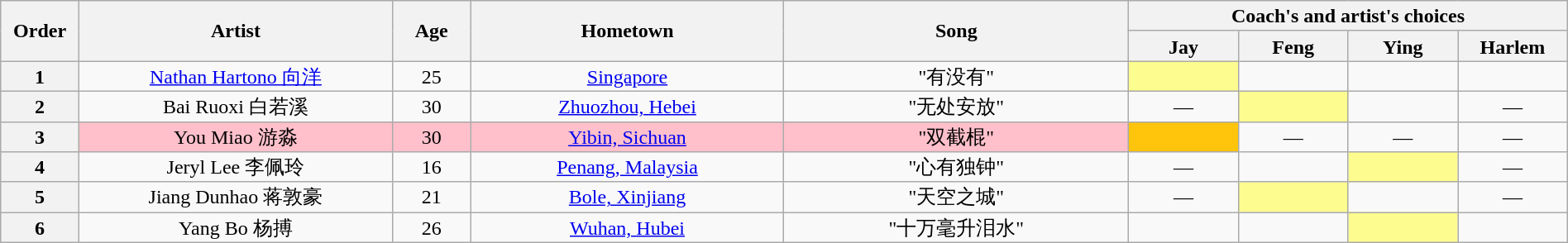<table class="wikitable" style="text-align:center; line-height:17px; width:100%;">
<tr>
<th scope="col" rowspan="2" style="width:05%;">Order</th>
<th scope="col" rowspan="2" style="width:20%;">Artist</th>
<th scope="col" rowspan="2" style="width:05%;">Age</th>
<th scope="col" rowspan="2" style="width:20%;">Hometown</th>
<th scope="col" rowspan="2" style="width:22%;">Song</th>
<th scope="col" colspan="4" style="width:28%;">Coach's and artist's choices</th>
</tr>
<tr>
<th style="width:07%;">Jay</th>
<th style="width:07%;">Feng</th>
<th style="width:07%;">Ying</th>
<th style="width:07%;">Harlem</th>
</tr>
<tr>
<th>1</th>
<td><a href='#'>Nathan Hartono 向洋</a></td>
<td>25</td>
<td> <a href='#'>Singapore</a></td>
<td>"有没有"</td>
<td style="background:#fdfc8f;"><strong></strong></td>
<td><strong></strong></td>
<td><strong></strong></td>
<td><strong></strong></td>
</tr>
<tr>
<th>2</th>
<td>Bai Ruoxi 白若溪</td>
<td>30</td>
<td><a href='#'>Zhuozhou, Hebei</a></td>
<td>"无处安放"</td>
<td>—</td>
<td style="background:#fdfc8f;"><strong></strong></td>
<td><strong></strong></td>
<td>—</td>
</tr>
<tr>
<th>3</th>
<td style="background:pink;">You Miao 游淼</td>
<td style="background:pink;">30</td>
<td style="background:pink;"><a href='#'>Yibin, Sichuan</a></td>
<td style="background:pink;">"双截棍"</td>
<td style="background:#FFC40C;"><strong></strong></td>
<td>—</td>
<td>—</td>
<td>—</td>
</tr>
<tr>
<th>4</th>
<td>Jeryl Lee 李佩玲</td>
<td>16</td>
<td> <a href='#'>Penang, Malaysia</a></td>
<td>"心有独钟"</td>
<td>—</td>
<td><strong></strong></td>
<td style="background:#fdfc8f;"><strong></strong></td>
<td>—</td>
</tr>
<tr>
<th>5</th>
<td>Jiang Dunhao 蒋敦豪</td>
<td>21</td>
<td><a href='#'>Bole, Xinjiang</a></td>
<td>"天空之城"</td>
<td>—</td>
<td style="background:#fdfc8f;"><strong></strong></td>
<td><strong></strong></td>
<td>—</td>
</tr>
<tr>
<th>6</th>
<td>Yang Bo 杨搏</td>
<td>26</td>
<td><a href='#'>Wuhan, Hubei</a></td>
<td>"十万毫升泪水"</td>
<td><strong></strong></td>
<td><strong></strong></td>
<td style="background:#fdfc8f;"><strong></strong></td>
<td><strong></strong></td>
</tr>
</table>
